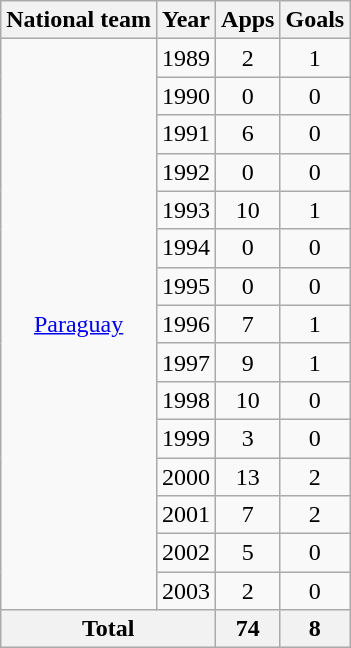<table class="wikitable" style="text-align:center">
<tr>
<th>National team</th>
<th>Year</th>
<th>Apps</th>
<th>Goals</th>
</tr>
<tr>
<td rowspan="15"><a href='#'>Paraguay</a></td>
<td>1989</td>
<td>2</td>
<td>1</td>
</tr>
<tr>
<td>1990</td>
<td>0</td>
<td>0</td>
</tr>
<tr>
<td>1991</td>
<td>6</td>
<td>0</td>
</tr>
<tr>
<td>1992</td>
<td>0</td>
<td>0</td>
</tr>
<tr>
<td>1993</td>
<td>10</td>
<td>1</td>
</tr>
<tr>
<td>1994</td>
<td>0</td>
<td>0</td>
</tr>
<tr>
<td>1995</td>
<td>0</td>
<td>0</td>
</tr>
<tr>
<td>1996</td>
<td>7</td>
<td>1</td>
</tr>
<tr>
<td>1997</td>
<td>9</td>
<td>1</td>
</tr>
<tr>
<td>1998</td>
<td>10</td>
<td>0</td>
</tr>
<tr>
<td>1999</td>
<td>3</td>
<td>0</td>
</tr>
<tr>
<td>2000</td>
<td>13</td>
<td>2</td>
</tr>
<tr>
<td>2001</td>
<td>7</td>
<td>2</td>
</tr>
<tr>
<td>2002</td>
<td>5</td>
<td>0</td>
</tr>
<tr>
<td>2003</td>
<td>2</td>
<td>0</td>
</tr>
<tr>
<th colspan="2">Total</th>
<th>74</th>
<th>8</th>
</tr>
</table>
